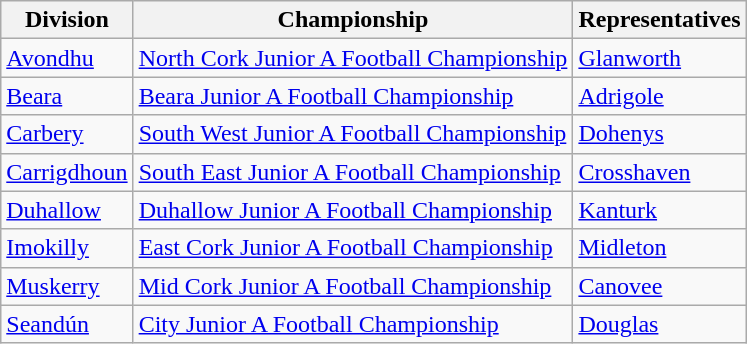<table class="wikitable">
<tr>
<th>Division</th>
<th>Championship</th>
<th>Representatives</th>
</tr>
<tr>
<td><a href='#'>Avondhu</a></td>
<td><a href='#'>North Cork Junior A Football Championship</a></td>
<td><a href='#'>Glanworth</a></td>
</tr>
<tr>
<td><a href='#'>Beara</a></td>
<td><a href='#'>Beara Junior A Football Championship</a></td>
<td><a href='#'>Adrigole</a></td>
</tr>
<tr>
<td><a href='#'>Carbery</a></td>
<td><a href='#'>South West Junior A Football Championship</a></td>
<td><a href='#'>Dohenys</a></td>
</tr>
<tr>
<td><a href='#'>Carrigdhoun</a></td>
<td><a href='#'>South East Junior A Football Championship</a></td>
<td><a href='#'>Crosshaven</a></td>
</tr>
<tr>
<td><a href='#'>Duhallow</a></td>
<td><a href='#'>Duhallow Junior A Football Championship</a></td>
<td><a href='#'>Kanturk</a></td>
</tr>
<tr>
<td><a href='#'>Imokilly</a></td>
<td><a href='#'>East Cork Junior A Football Championship</a></td>
<td><a href='#'>Midleton</a></td>
</tr>
<tr>
<td><a href='#'>Muskerry</a></td>
<td><a href='#'>Mid Cork Junior A Football Championship</a></td>
<td><a href='#'>Canovee</a></td>
</tr>
<tr>
<td><a href='#'>Seandún</a></td>
<td><a href='#'>City Junior A Football Championship</a></td>
<td><a href='#'>Douglas</a></td>
</tr>
</table>
